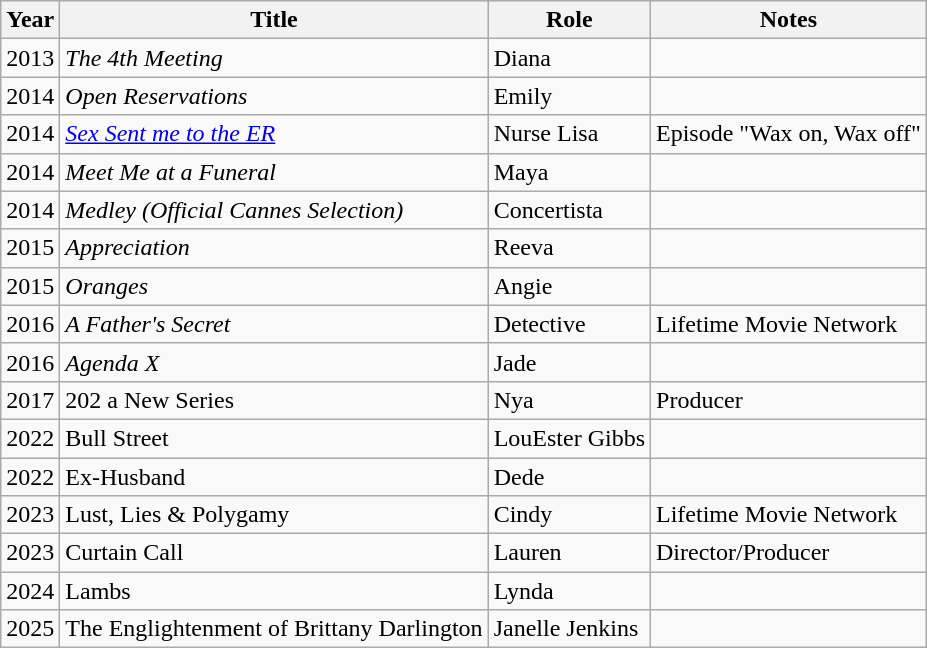<table class="wikitable">
<tr>
<th>Year</th>
<th>Title</th>
<th>Role</th>
<th>Notes</th>
</tr>
<tr>
<td>2013</td>
<td><em>The 4th Meeting</em></td>
<td>Diana</td>
<td></td>
</tr>
<tr>
<td>2014</td>
<td><em>Open Reservations</em></td>
<td>Emily</td>
<td></td>
</tr>
<tr>
<td>2014</td>
<td><a href='#'><em>Sex Sent me to the ER</em></a></td>
<td>Nurse Lisa</td>
<td>Episode "Wax on, Wax off"</td>
</tr>
<tr>
<td>2014</td>
<td><em>Meet Me at a Funeral</em></td>
<td>Maya</td>
<td></td>
</tr>
<tr>
<td>2014</td>
<td><em>Medley (Official Cannes Selection)</em></td>
<td>Concertista</td>
<td></td>
</tr>
<tr>
<td>2015</td>
<td><em>Appreciation</em></td>
<td>Reeva</td>
<td></td>
</tr>
<tr>
<td>2015</td>
<td><em>Oranges</em></td>
<td>Angie</td>
<td></td>
</tr>
<tr>
<td>2016</td>
<td><em>A Father's Secret</em></td>
<td>Detective</td>
<td>Lifetime Movie Network</td>
</tr>
<tr>
<td>2016</td>
<td><em>Agenda X</em></td>
<td>Jade</td>
<td></td>
</tr>
<tr>
<td>2017</td>
<td>202 a New Series</td>
<td>Nya</td>
<td>Producer</td>
</tr>
<tr>
<td>2022</td>
<td>Bull Street</td>
<td>LouEster Gibbs</td>
<td></td>
</tr>
<tr>
<td>2022</td>
<td>Ex-Husband</td>
<td>Dede</td>
<td></td>
</tr>
<tr>
<td>2023</td>
<td>Lust, Lies & Polygamy</td>
<td>Cindy</td>
<td>Lifetime Movie Network</td>
</tr>
<tr>
<td>2023</td>
<td>Curtain Call</td>
<td>Lauren</td>
<td>Director/Producer</td>
</tr>
<tr>
<td>2024</td>
<td>Lambs</td>
<td>Lynda</td>
<td></td>
</tr>
<tr>
<td>2025</td>
<td>The Englightenment of Brittany Darlington</td>
<td>Janelle Jenkins</td>
<td></td>
</tr>
</table>
